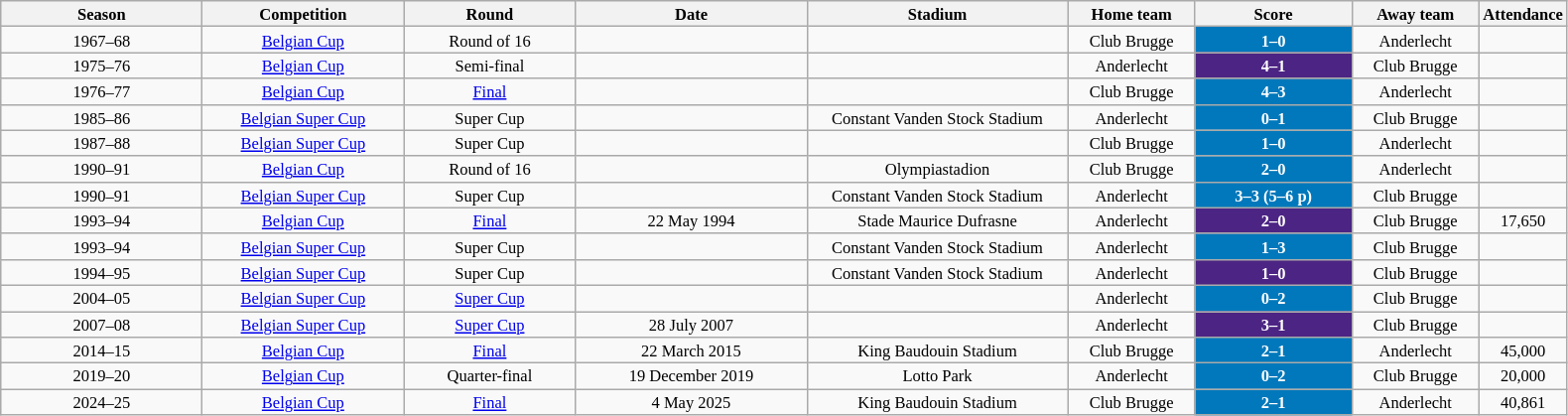<table class="wikitable" style="text-align: center; font-size: 11px">
<tr>
<th width="130">Season</th>
<th width="130">Competition</th>
<th width="110">Round</th>
<th width="150">Date</th>
<th width="170">Stadium</th>
<th width="80">Home team</th>
<th width="100">Score</th>
<th width="80">Away team</th>
<th width="40">Attendance</th>
</tr>
<tr>
<td>1967–68</td>
<td><a href='#'>Belgian Cup</a></td>
<td>Round of 16</td>
<td></td>
<td></td>
<td>Club Brugge</td>
<td style="background:#0078bb;color:white;"><strong>1–0</strong></td>
<td>Anderlecht</td>
<td></td>
</tr>
<tr>
<td>1975–76</td>
<td><a href='#'>Belgian Cup</a></td>
<td>Semi-final</td>
<td></td>
<td></td>
<td>Anderlecht</td>
<td style="background:#4c2484;color:white;"><strong>4–1</strong></td>
<td>Club Brugge</td>
<td></td>
</tr>
<tr>
<td>1976–77</td>
<td><a href='#'>Belgian Cup</a></td>
<td><a href='#'>Final</a></td>
<td></td>
<td></td>
<td>Club Brugge</td>
<td style="background:#0078bb;color:white;"><strong>4–3</strong></td>
<td>Anderlecht</td>
<td></td>
</tr>
<tr>
<td>1985–86</td>
<td><a href='#'>Belgian Super Cup</a></td>
<td>Super Cup</td>
<td></td>
<td>Constant Vanden Stock Stadium</td>
<td>Anderlecht</td>
<td style="background:#0078bb;color:white;"><strong>0–1</strong></td>
<td>Club Brugge</td>
<td></td>
</tr>
<tr>
<td>1987–88</td>
<td><a href='#'>Belgian Super Cup</a></td>
<td>Super Cup</td>
<td></td>
<td></td>
<td>Club Brugge</td>
<td style="background:#0078bb;color:white;"><strong>1–0</strong></td>
<td>Anderlecht</td>
<td></td>
</tr>
<tr>
<td>1990–91</td>
<td><a href='#'>Belgian Cup</a></td>
<td>Round of 16</td>
<td></td>
<td>Olympiastadion</td>
<td>Club Brugge</td>
<td style="background:#0078bb;color:white;"><strong>2–0</strong></td>
<td>Anderlecht</td>
<td></td>
</tr>
<tr>
<td>1990–91</td>
<td><a href='#'>Belgian Super Cup</a></td>
<td>Super Cup</td>
<td></td>
<td>Constant Vanden Stock Stadium</td>
<td>Anderlecht</td>
<td style="background:#0078bb;color:white;"><strong>3–3 (5–6 p)</strong></td>
<td>Club Brugge</td>
<td></td>
</tr>
<tr>
<td>1993–94</td>
<td><a href='#'>Belgian Cup</a></td>
<td><a href='#'>Final</a></td>
<td>22 May 1994</td>
<td>Stade Maurice Dufrasne</td>
<td>Anderlecht</td>
<td style="background:#4c2484;color:white;"><strong>2–0</strong></td>
<td>Club Brugge</td>
<td>17,650</td>
</tr>
<tr>
<td>1993–94</td>
<td><a href='#'>Belgian Super Cup</a></td>
<td>Super Cup</td>
<td></td>
<td>Constant Vanden Stock Stadium</td>
<td>Anderlecht</td>
<td style="background:#0078bb;color:white;"><strong>1–3</strong></td>
<td>Club Brugge</td>
<td></td>
</tr>
<tr>
<td>1994–95</td>
<td><a href='#'>Belgian Super Cup</a></td>
<td>Super Cup</td>
<td></td>
<td>Constant Vanden Stock Stadium</td>
<td>Anderlecht</td>
<td style="background:#4c2484;color:white;"><strong>1–0</strong></td>
<td>Club Brugge</td>
<td></td>
</tr>
<tr>
<td>2004–05</td>
<td><a href='#'>Belgian Super Cup</a></td>
<td><a href='#'>Super Cup</a></td>
<td></td>
<td></td>
<td>Anderlecht</td>
<td style="background:#0078bb;color:white;"><strong>0–2</strong></td>
<td>Club Brugge</td>
<td></td>
</tr>
<tr>
<td>2007–08</td>
<td><a href='#'>Belgian Super Cup</a></td>
<td><a href='#'>Super Cup</a></td>
<td>28 July 2007</td>
<td></td>
<td>Anderlecht</td>
<td style="background:#4c2484;color:white;"><strong>3–1</strong></td>
<td>Club Brugge</td>
<td></td>
</tr>
<tr>
<td>2014–15</td>
<td><a href='#'>Belgian Cup</a></td>
<td><a href='#'>Final</a></td>
<td>22 March 2015</td>
<td>King Baudouin Stadium</td>
<td>Club Brugge</td>
<td style="background:#0078bb;color:white;"><strong>2–1</strong></td>
<td>Anderlecht</td>
<td>45,000</td>
</tr>
<tr>
<td>2019–20</td>
<td><a href='#'>Belgian Cup</a></td>
<td>Quarter-final</td>
<td>19 December 2019</td>
<td>Lotto Park</td>
<td>Anderlecht</td>
<td style="background:#0078bb;color:white;"><strong>0–2</strong></td>
<td>Club Brugge</td>
<td>20,000</td>
</tr>
<tr>
<td>2024–25</td>
<td><a href='#'>Belgian Cup</a></td>
<td><a href='#'>Final</a></td>
<td>4 May 2025</td>
<td>King Baudouin Stadium</td>
<td>Club Brugge</td>
<td style="background:#0078bb;color:white;"><strong>2–1</strong></td>
<td>Anderlecht</td>
<td>40,861</td>
</tr>
</table>
